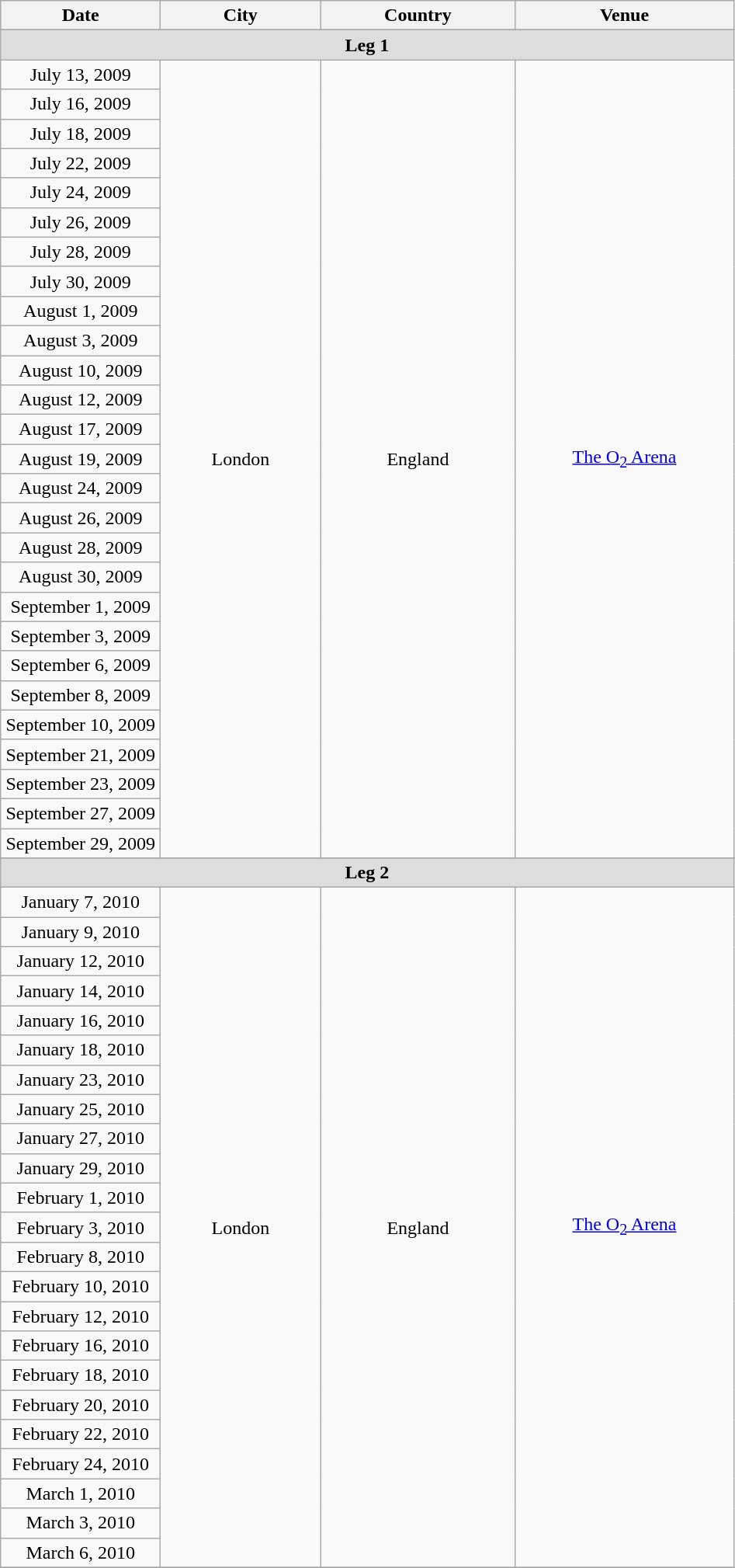<table class="wikitable" style="text-align:center;">
<tr>
<th style="width:130px;">Date</th>
<th style="width:130px;">City</th>
<th style="width:160px;">Country</th>
<th style="width:180px;">Venue</th>
</tr>
<tr>
</tr>
<tr style="background:#ddd;">
<td colspan="4"><strong>Leg 1</strong></td>
</tr>
<tr>
<td>July 13, 2009</td>
<td rowspan="27">London</td>
<td rowspan="27">England</td>
<td rowspan="27"><a href='#'>The O<sub>2</sub> Arena</a></td>
</tr>
<tr>
<td>July 16, 2009</td>
</tr>
<tr>
<td>July 18, 2009</td>
</tr>
<tr>
<td>July 22, 2009</td>
</tr>
<tr>
<td>July 24, 2009</td>
</tr>
<tr>
<td>July 26, 2009</td>
</tr>
<tr>
<td>July 28, 2009</td>
</tr>
<tr>
<td>July 30, 2009</td>
</tr>
<tr>
<td>August 1, 2009</td>
</tr>
<tr>
<td>August 3, 2009</td>
</tr>
<tr>
<td>August 10, 2009</td>
</tr>
<tr>
<td>August 12, 2009</td>
</tr>
<tr>
<td>August 17, 2009</td>
</tr>
<tr>
<td>August 19, 2009</td>
</tr>
<tr>
<td>August 24, 2009</td>
</tr>
<tr>
<td>August 26, 2009</td>
</tr>
<tr>
<td>August 28, 2009</td>
</tr>
<tr>
<td>August 30, 2009</td>
</tr>
<tr>
<td>September 1, 2009</td>
</tr>
<tr>
<td>September 3, 2009</td>
</tr>
<tr>
<td>September 6, 2009</td>
</tr>
<tr>
<td>September 8, 2009</td>
</tr>
<tr>
<td>September 10, 2009</td>
</tr>
<tr>
<td>September 21, 2009</td>
</tr>
<tr>
<td>September 23, 2009</td>
</tr>
<tr>
<td>September 27, 2009</td>
</tr>
<tr>
<td>September 29, 2009</td>
</tr>
<tr>
</tr>
<tr style="background:#ddd;">
<td colspan="4"><strong>Leg 2</strong></td>
</tr>
<tr>
<td>January 7, 2010</td>
<td rowspan="23">London</td>
<td rowspan="23">England</td>
<td rowspan="23"><a href='#'>The O<sub>2</sub> Arena</a></td>
</tr>
<tr>
<td>January 9, 2010</td>
</tr>
<tr>
<td>January 12, 2010</td>
</tr>
<tr>
<td>January 14, 2010</td>
</tr>
<tr>
<td>January 16, 2010</td>
</tr>
<tr>
<td>January 18, 2010</td>
</tr>
<tr>
<td>January 23, 2010</td>
</tr>
<tr>
<td>January 25, 2010</td>
</tr>
<tr>
<td>January 27, 2010</td>
</tr>
<tr>
<td>January 29, 2010</td>
</tr>
<tr>
<td>February 1, 2010</td>
</tr>
<tr>
<td>February 3, 2010</td>
</tr>
<tr>
<td>February 8, 2010</td>
</tr>
<tr>
<td>February 10, 2010</td>
</tr>
<tr>
<td>February 12, 2010</td>
</tr>
<tr>
<td>February 16, 2010</td>
</tr>
<tr>
<td>February 18, 2010</td>
</tr>
<tr>
<td>February 20, 2010</td>
</tr>
<tr>
<td>February 22, 2010</td>
</tr>
<tr>
<td>February 24, 2010</td>
</tr>
<tr>
<td>March 1, 2010</td>
</tr>
<tr>
<td>March 3, 2010</td>
</tr>
<tr>
<td>March 6, 2010</td>
</tr>
<tr>
</tr>
</table>
